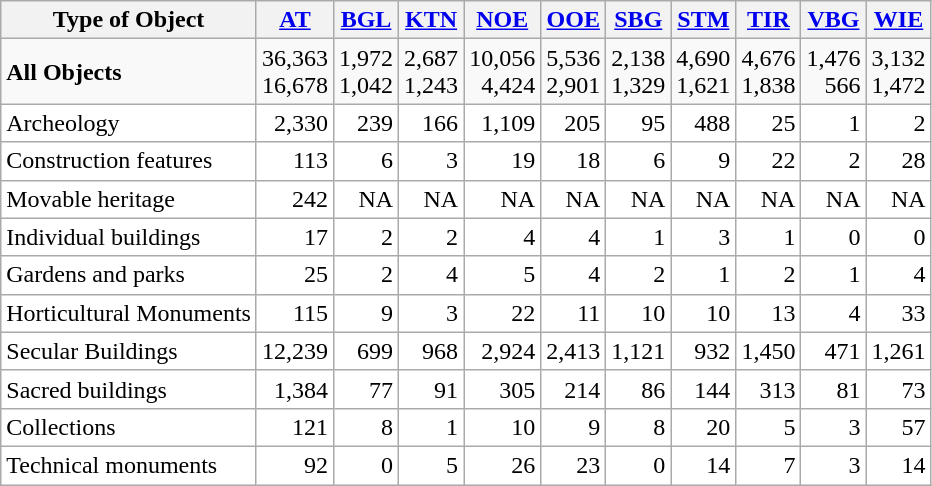<table class="wikitable sortable" style="text-align:right">
<tr>
<th>Type of Object</th>
<th><a href='#'>AT</a></th>
<th><a href='#'>BGL</a></th>
<th><a href='#'>KTN</a></th>
<th><a href='#'>NOE</a></th>
<th><a href='#'>OOE</a></th>
<th><a href='#'>SBG</a></th>
<th><a href='#'>STM</a></th>
<th><a href='#'>TIR</a></th>
<th><a href='#'>VBG</a></th>
<th><a href='#'>WIE</a></th>
</tr>
<tr>
<td align="left"><strong>All Objects</strong></td>
<td>36,363<br>16,678</td>
<td>1,972<br>1,042</td>
<td>2,687<br>1,243</td>
<td>10,056<br>4,424</td>
<td>5,536<br>2,901</td>
<td>2,138<br>1,329</td>
<td>4,690<br>1,621</td>
<td>4,676<br>1,838</td>
<td>1,476<br>566</td>
<td>3,132<br>1,472</td>
</tr>
<tr bgcolor="#FFFFFF">
<td align="left">Archeology</td>
<td>2,330</td>
<td>239</td>
<td>166</td>
<td>1,109</td>
<td>205</td>
<td>95</td>
<td>488</td>
<td>25</td>
<td>1</td>
<td>2</td>
</tr>
<tr bgcolor="#FFFFFF">
<td align="left">Construction features</td>
<td>113</td>
<td>6</td>
<td>3</td>
<td>19</td>
<td>18</td>
<td>6</td>
<td>9</td>
<td>22</td>
<td>2</td>
<td>28</td>
</tr>
<tr bgcolor="#FFFFFF">
<td align="left">Movable heritage</td>
<td>242</td>
<td>NA</td>
<td>NA</td>
<td>NA</td>
<td>NA</td>
<td>NA</td>
<td>NA</td>
<td>NA</td>
<td>NA</td>
<td>NA</td>
</tr>
<tr bgcolor="#FFFFFF">
<td align="left">Individual buildings</td>
<td>17</td>
<td>2</td>
<td>2</td>
<td>4</td>
<td>4</td>
<td>1</td>
<td>3</td>
<td>1</td>
<td>0</td>
<td>0</td>
</tr>
<tr bgcolor="#FFFFFF">
<td align="left">Gardens and parks</td>
<td>25</td>
<td>2</td>
<td>4</td>
<td>5</td>
<td>4</td>
<td>2</td>
<td>1</td>
<td>2</td>
<td>1</td>
<td>4</td>
</tr>
<tr bgcolor="#FFFFFF">
<td align="left">Horticultural Monuments</td>
<td>115</td>
<td>9</td>
<td>3</td>
<td>22</td>
<td>11</td>
<td>10</td>
<td>10</td>
<td>13</td>
<td>4</td>
<td>33</td>
</tr>
<tr bgcolor="#FFFFFF">
<td align="left">Secular Buildings</td>
<td>12,239</td>
<td>699</td>
<td>968</td>
<td>2,924</td>
<td>2,413</td>
<td>1,121</td>
<td>932</td>
<td>1,450</td>
<td>471</td>
<td>1,261</td>
</tr>
<tr bgcolor="#FFFFFF">
<td align="left">Sacred buildings</td>
<td>1,384</td>
<td>77</td>
<td>91</td>
<td>305</td>
<td>214</td>
<td>86</td>
<td>144</td>
<td>313</td>
<td>81</td>
<td>73</td>
</tr>
<tr bgcolor="#FFFFFF">
<td align="left">Collections</td>
<td>121</td>
<td>8</td>
<td>1</td>
<td>10</td>
<td>9</td>
<td>8</td>
<td>20</td>
<td>5</td>
<td>3</td>
<td>57</td>
</tr>
<tr bgcolor="#FFFFFF">
<td align="left">Technical monuments</td>
<td>92</td>
<td>0</td>
<td>5</td>
<td>26</td>
<td>23</td>
<td>0</td>
<td>14</td>
<td>7</td>
<td>3</td>
<td>14</td>
</tr>
</table>
